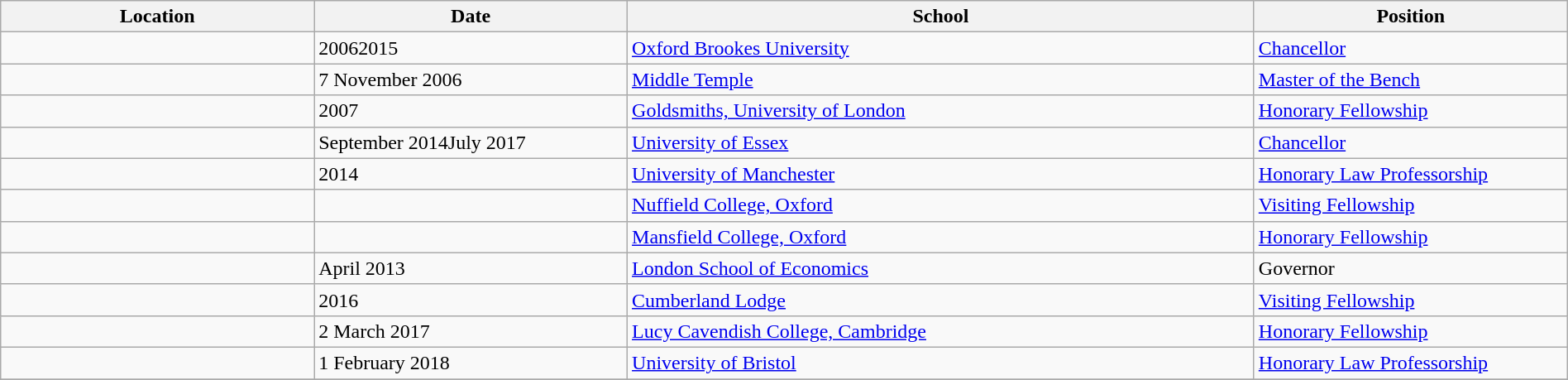<table class="wikitable" style="width:100%;">
<tr>
<th style="width:20%;">Location</th>
<th style="width:20%;">Date</th>
<th style="width:40%;">School</th>
<th style="width:20%;">Position</th>
</tr>
<tr>
<td></td>
<td>20062015</td>
<td><a href='#'>Oxford Brookes University</a></td>
<td><a href='#'>Chancellor</a></td>
</tr>
<tr>
<td></td>
<td>7 November 2006</td>
<td><a href='#'>Middle Temple</a></td>
<td><a href='#'>Master of the Bench</a></td>
</tr>
<tr>
<td></td>
<td>2007</td>
<td><a href='#'>Goldsmiths, University of London</a></td>
<td><a href='#'>Honorary Fellowship</a></td>
</tr>
<tr>
<td></td>
<td>September 2014July 2017</td>
<td><a href='#'>University of Essex</a></td>
<td><a href='#'>Chancellor</a></td>
</tr>
<tr>
<td></td>
<td>2014</td>
<td><a href='#'>University of Manchester</a></td>
<td><a href='#'>Honorary Law Professorship</a></td>
</tr>
<tr>
<td></td>
<td></td>
<td><a href='#'>Nuffield College, Oxford</a></td>
<td><a href='#'>Visiting Fellowship</a></td>
</tr>
<tr>
<td></td>
<td></td>
<td><a href='#'>Mansfield College, Oxford</a></td>
<td><a href='#'>Honorary Fellowship</a></td>
</tr>
<tr>
<td></td>
<td>April 2013</td>
<td><a href='#'>London School of Economics</a></td>
<td>Governor</td>
</tr>
<tr>
<td></td>
<td>2016</td>
<td><a href='#'>Cumberland Lodge</a></td>
<td><a href='#'>Visiting Fellowship</a></td>
</tr>
<tr>
<td></td>
<td>2 March 2017</td>
<td><a href='#'>Lucy Cavendish College, Cambridge</a></td>
<td><a href='#'>Honorary Fellowship</a></td>
</tr>
<tr>
<td></td>
<td>1 February 2018</td>
<td><a href='#'>University of Bristol</a></td>
<td><a href='#'>Honorary Law Professorship</a></td>
</tr>
<tr>
</tr>
</table>
